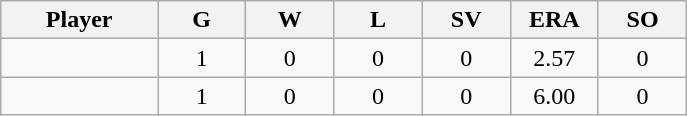<table class="wikitable sortable">
<tr>
<th bgcolor="#DDDDFF" width="16%">Player</th>
<th bgcolor="#DDDDFF" width="9%">G</th>
<th bgcolor="#DDDDFF" width="9%">W</th>
<th bgcolor="#DDDDFF" width="9%">L</th>
<th bgcolor="#DDDDFF" width="9%">SV</th>
<th bgcolor="#DDDDFF" width="9%">ERA</th>
<th bgcolor="#DDDDFF" width="9%">SO</th>
</tr>
<tr align="center">
<td></td>
<td>1</td>
<td>0</td>
<td>0</td>
<td>0</td>
<td>2.57</td>
<td>0</td>
</tr>
<tr align="center">
<td></td>
<td>1</td>
<td>0</td>
<td>0</td>
<td>0</td>
<td>6.00</td>
<td>0</td>
</tr>
</table>
